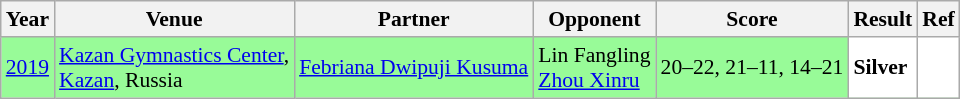<table class="sortable wikitable" style="font-size: 90%;">
<tr>
<th>Year</th>
<th>Venue</th>
<th>Partner</th>
<th>Opponent</th>
<th>Score</th>
<th>Result</th>
<th>Ref</th>
</tr>
<tr style="background:#98FB98">
<td align="center"><a href='#'>2019</a></td>
<td align="left"><a href='#'>Kazan Gymnastics Center</a>,<br><a href='#'>Kazan</a>, Russia</td>
<td align="left"> <a href='#'>Febriana Dwipuji Kusuma</a></td>
<td align="left"> Lin Fangling<br> <a href='#'>Zhou Xinru</a></td>
<td align="left">20–22, 21–11, 14–21</td>
<td style="text-align:left; background:white"> <strong>Silver</strong></td>
<td style="text-align:center; background:white"></td>
</tr>
</table>
